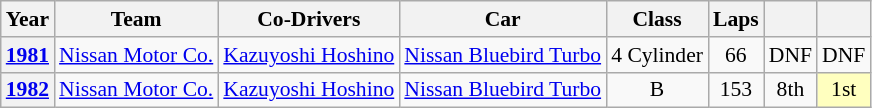<table class="wikitable" style="font-size:90%">
<tr>
<th>Year</th>
<th>Team</th>
<th>Co-Drivers</th>
<th>Car</th>
<th>Class</th>
<th>Laps</th>
<th></th>
<th></th>
</tr>
<tr align="center">
<th><a href='#'>1981</a></th>
<td align="left"> <a href='#'>Nissan Motor Co.</a></td>
<td align="left"> <a href='#'>Kazuyoshi Hoshino</a></td>
<td align="left"><a href='#'>Nissan Bluebird Turbo</a></td>
<td>4 Cylinder</td>
<td>66</td>
<td>DNF</td>
<td>DNF</td>
</tr>
<tr align="center">
<th><a href='#'>1982</a></th>
<td align="left"> <a href='#'>Nissan Motor Co.</a></td>
<td align="left"> <a href='#'>Kazuyoshi Hoshino</a></td>
<td align="left"><a href='#'>Nissan Bluebird Turbo</a></td>
<td>B</td>
<td>153</td>
<td>8th</td>
<td style="background:#ffffbf;">1st</td>
</tr>
</table>
